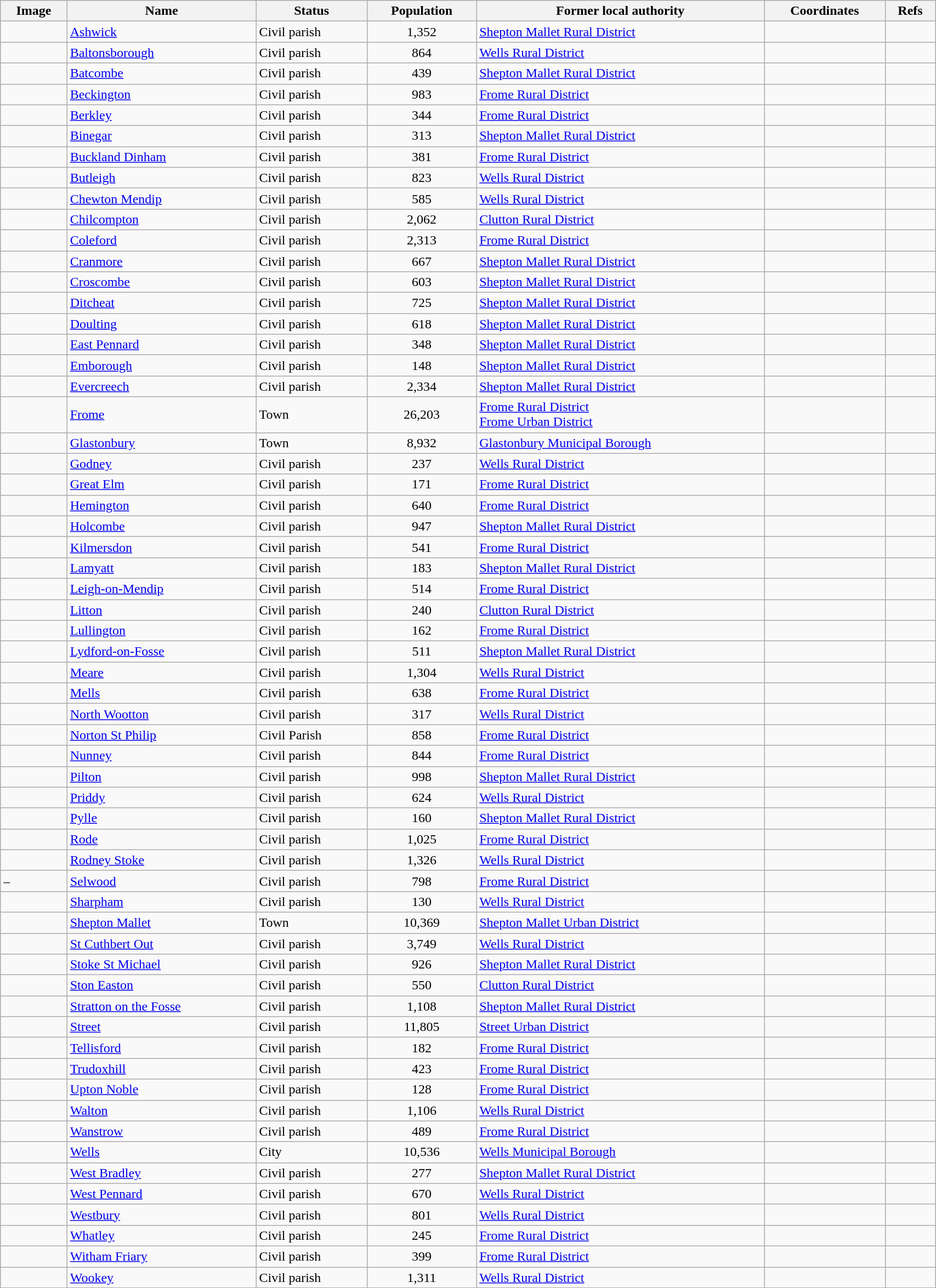<table class="wikitable sortable" style="width:90%;">
<tr>
<th class="unsortable">Image</th>
<th>Name</th>
<th>Status</th>
<th>Population</th>
<th>Former local authority</th>
<th class="unsortable">Coordinates</th>
<th class="unsortable">Refs</th>
</tr>
<tr>
<td></td>
<td><a href='#'>Ashwick</a></td>
<td>Civil parish</td>
<td style="text-align:center;">1,352</td>
<td><a href='#'>Shepton Mallet Rural District</a></td>
<td></td>
<td></td>
</tr>
<tr>
<td></td>
<td><a href='#'>Baltonsborough</a></td>
<td>Civil parish</td>
<td style="text-align:center;">864</td>
<td><a href='#'>Wells Rural District</a></td>
<td></td>
<td></td>
</tr>
<tr>
<td></td>
<td><a href='#'>Batcombe</a></td>
<td>Civil parish</td>
<td style="text-align:center;">439</td>
<td><a href='#'>Shepton Mallet Rural District</a></td>
<td></td>
<td></td>
</tr>
<tr>
<td></td>
<td><a href='#'>Beckington</a></td>
<td>Civil parish</td>
<td style="text-align:center;">983</td>
<td><a href='#'>Frome Rural District</a></td>
<td></td>
<td></td>
</tr>
<tr>
<td></td>
<td><a href='#'>Berkley</a></td>
<td>Civil parish</td>
<td style="text-align:center;">344</td>
<td><a href='#'>Frome Rural District</a></td>
<td></td>
<td></td>
</tr>
<tr>
<td></td>
<td><a href='#'>Binegar</a></td>
<td>Civil parish</td>
<td style="text-align:center;">313</td>
<td><a href='#'>Shepton Mallet Rural District</a></td>
<td></td>
<td></td>
</tr>
<tr>
<td></td>
<td><a href='#'>Buckland Dinham</a></td>
<td>Civil parish</td>
<td style="text-align:center;">381</td>
<td><a href='#'>Frome Rural District</a></td>
<td></td>
<td></td>
</tr>
<tr>
<td></td>
<td><a href='#'>Butleigh</a></td>
<td>Civil parish</td>
<td style="text-align:center;">823</td>
<td><a href='#'>Wells Rural District</a></td>
<td></td>
<td></td>
</tr>
<tr>
<td></td>
<td><a href='#'>Chewton Mendip</a></td>
<td>Civil parish</td>
<td style="text-align:center;">585</td>
<td><a href='#'>Wells Rural District</a></td>
<td></td>
<td></td>
</tr>
<tr>
<td></td>
<td><a href='#'>Chilcompton</a></td>
<td>Civil parish</td>
<td style="text-align:center;">2,062</td>
<td><a href='#'>Clutton Rural District</a></td>
<td></td>
<td></td>
</tr>
<tr>
<td></td>
<td><a href='#'>Coleford</a></td>
<td>Civil parish</td>
<td style="text-align:center;">2,313</td>
<td><a href='#'>Frome Rural District</a></td>
<td></td>
<td></td>
</tr>
<tr>
<td></td>
<td><a href='#'>Cranmore</a></td>
<td>Civil parish</td>
<td style="text-align:center;">667</td>
<td><a href='#'>Shepton Mallet Rural District</a></td>
<td></td>
<td></td>
</tr>
<tr>
<td></td>
<td><a href='#'>Croscombe</a></td>
<td>Civil parish</td>
<td style="text-align:center;">603</td>
<td><a href='#'>Shepton Mallet Rural District</a></td>
<td></td>
<td></td>
</tr>
<tr>
<td></td>
<td><a href='#'>Ditcheat</a></td>
<td>Civil parish</td>
<td style="text-align:center;">725</td>
<td><a href='#'>Shepton Mallet Rural District</a></td>
<td></td>
<td></td>
</tr>
<tr>
<td></td>
<td><a href='#'>Doulting</a></td>
<td>Civil parish</td>
<td style="text-align:center;">618</td>
<td><a href='#'>Shepton Mallet Rural District</a></td>
<td></td>
<td></td>
</tr>
<tr>
<td></td>
<td><a href='#'>East Pennard</a></td>
<td>Civil parish</td>
<td style="text-align:center;">348</td>
<td><a href='#'>Shepton Mallet Rural District</a></td>
<td></td>
<td></td>
</tr>
<tr>
<td></td>
<td><a href='#'>Emborough</a></td>
<td>Civil parish</td>
<td style="text-align:center;">148</td>
<td><a href='#'>Shepton Mallet Rural District</a></td>
<td></td>
<td></td>
</tr>
<tr>
<td></td>
<td><a href='#'>Evercreech</a></td>
<td>Civil parish</td>
<td style="text-align:center;">2,334</td>
<td><a href='#'>Shepton Mallet Rural District</a></td>
<td></td>
<td></td>
</tr>
<tr>
<td></td>
<td><a href='#'>Frome</a></td>
<td>Town</td>
<td style="text-align:center;">26,203</td>
<td><a href='#'>Frome Rural District</a><br><a href='#'>Frome Urban District</a></td>
<td></td>
<td></td>
</tr>
<tr>
<td></td>
<td><a href='#'>Glastonbury</a></td>
<td>Town</td>
<td style="text-align:center;">8,932</td>
<td><a href='#'>Glastonbury Municipal Borough</a></td>
<td></td>
<td></td>
</tr>
<tr>
<td></td>
<td><a href='#'>Godney</a></td>
<td>Civil parish</td>
<td style="text-align:center;">237</td>
<td><a href='#'>Wells Rural District</a></td>
<td></td>
<td></td>
</tr>
<tr>
<td></td>
<td><a href='#'>Great Elm</a></td>
<td>Civil parish</td>
<td style="text-align:center;">171</td>
<td><a href='#'>Frome Rural District</a></td>
<td></td>
<td></td>
</tr>
<tr>
<td></td>
<td><a href='#'>Hemington</a></td>
<td>Civil parish</td>
<td style="text-align:center;">640</td>
<td><a href='#'>Frome Rural District</a></td>
<td></td>
<td></td>
</tr>
<tr>
<td></td>
<td><a href='#'>Holcombe</a></td>
<td>Civil parish</td>
<td style="text-align:center;">947</td>
<td><a href='#'>Shepton Mallet Rural District</a></td>
<td></td>
<td></td>
</tr>
<tr>
<td></td>
<td><a href='#'>Kilmersdon</a></td>
<td>Civil parish</td>
<td style="text-align:center;">541</td>
<td><a href='#'>Frome Rural District</a></td>
<td></td>
<td></td>
</tr>
<tr>
<td></td>
<td><a href='#'>Lamyatt</a></td>
<td>Civil parish</td>
<td style="text-align:center;">183</td>
<td><a href='#'>Shepton Mallet Rural District</a></td>
<td></td>
<td></td>
</tr>
<tr>
<td></td>
<td><a href='#'>Leigh-on-Mendip</a></td>
<td>Civil parish</td>
<td style="text-align:center;">514</td>
<td><a href='#'>Frome Rural District</a></td>
<td></td>
<td></td>
</tr>
<tr>
<td></td>
<td><a href='#'>Litton</a></td>
<td>Civil parish</td>
<td style="text-align:center;">240</td>
<td><a href='#'>Clutton Rural District</a></td>
<td></td>
<td></td>
</tr>
<tr>
<td></td>
<td><a href='#'>Lullington</a></td>
<td>Civil parish</td>
<td style="text-align:center;">162</td>
<td><a href='#'>Frome Rural District</a></td>
<td></td>
<td></td>
</tr>
<tr>
<td></td>
<td><a href='#'>Lydford-on-Fosse</a></td>
<td>Civil parish</td>
<td style="text-align:center;">511</td>
<td><a href='#'>Shepton Mallet Rural District</a></td>
<td></td>
<td></td>
</tr>
<tr>
<td></td>
<td><a href='#'>Meare</a></td>
<td>Civil parish</td>
<td style="text-align:center;">1,304</td>
<td><a href='#'>Wells Rural District</a></td>
<td></td>
<td></td>
</tr>
<tr>
<td></td>
<td><a href='#'>Mells</a></td>
<td>Civil parish</td>
<td style="text-align:center;">638</td>
<td><a href='#'>Frome Rural District</a></td>
<td></td>
<td></td>
</tr>
<tr>
<td></td>
<td><a href='#'>North Wootton</a></td>
<td>Civil parish</td>
<td style="text-align:center;">317</td>
<td><a href='#'>Wells Rural District</a></td>
<td></td>
<td></td>
</tr>
<tr>
<td></td>
<td><a href='#'>Norton St Philip</a></td>
<td>Civil Parish</td>
<td style="text-align:center;">858</td>
<td><a href='#'>Frome Rural District</a></td>
<td></td>
<td></td>
</tr>
<tr>
<td></td>
<td><a href='#'>Nunney</a></td>
<td>Civil parish</td>
<td style="text-align:center;">844</td>
<td><a href='#'>Frome Rural District</a></td>
<td></td>
<td></td>
</tr>
<tr>
<td></td>
<td><a href='#'>Pilton</a></td>
<td>Civil parish</td>
<td style="text-align:center;">998</td>
<td><a href='#'>Shepton Mallet Rural District</a></td>
<td></td>
<td></td>
</tr>
<tr>
<td></td>
<td><a href='#'>Priddy</a></td>
<td>Civil parish</td>
<td style="text-align:center;">624</td>
<td><a href='#'>Wells Rural District</a></td>
<td></td>
<td></td>
</tr>
<tr>
<td></td>
<td><a href='#'>Pylle</a></td>
<td>Civil parish</td>
<td style="text-align:center;">160</td>
<td><a href='#'>Shepton Mallet Rural District</a></td>
<td></td>
<td></td>
</tr>
<tr>
<td></td>
<td><a href='#'>Rode</a></td>
<td>Civil parish</td>
<td style="text-align:center;">1,025</td>
<td><a href='#'>Frome Rural District</a></td>
<td></td>
<td></td>
</tr>
<tr>
<td></td>
<td><a href='#'>Rodney Stoke</a></td>
<td>Civil parish</td>
<td style="text-align:center;">1,326</td>
<td><a href='#'>Wells Rural District</a></td>
<td></td>
<td></td>
</tr>
<tr>
<td>–</td>
<td><a href='#'>Selwood</a></td>
<td>Civil parish</td>
<td style="text-align:center;">798</td>
<td><a href='#'>Frome Rural District</a></td>
<td></td>
<td></td>
</tr>
<tr>
<td></td>
<td><a href='#'>Sharpham</a></td>
<td>Civil parish</td>
<td style="text-align:center;">130</td>
<td><a href='#'>Wells Rural District</a></td>
<td></td>
<td></td>
</tr>
<tr>
<td></td>
<td><a href='#'>Shepton Mallet</a></td>
<td>Town</td>
<td style="text-align:center;">10,369</td>
<td><a href='#'>Shepton Mallet Urban District</a></td>
<td></td>
<td></td>
</tr>
<tr>
<td></td>
<td><a href='#'>St Cuthbert Out</a></td>
<td>Civil parish</td>
<td style="text-align:center;">3,749</td>
<td><a href='#'>Wells Rural District</a></td>
<td></td>
<td></td>
</tr>
<tr>
<td></td>
<td><a href='#'>Stoke St Michael</a></td>
<td>Civil parish</td>
<td style="text-align:center;">926</td>
<td><a href='#'>Shepton Mallet Rural District</a></td>
<td></td>
<td></td>
</tr>
<tr>
<td></td>
<td><a href='#'>Ston Easton</a></td>
<td>Civil parish</td>
<td style="text-align:center;">550</td>
<td><a href='#'>Clutton Rural District</a></td>
<td></td>
<td></td>
</tr>
<tr>
<td></td>
<td><a href='#'>Stratton on the Fosse</a></td>
<td>Civil parish</td>
<td style="text-align:center;">1,108</td>
<td><a href='#'>Shepton Mallet Rural District</a></td>
<td></td>
<td></td>
</tr>
<tr>
<td></td>
<td><a href='#'>Street</a></td>
<td>Civil parish</td>
<td style="text-align:center;">11,805</td>
<td><a href='#'>Street Urban District</a></td>
<td></td>
<td></td>
</tr>
<tr>
<td></td>
<td><a href='#'>Tellisford</a></td>
<td>Civil parish</td>
<td style="text-align:center;">182</td>
<td><a href='#'>Frome Rural District</a></td>
<td></td>
<td></td>
</tr>
<tr>
<td></td>
<td><a href='#'>Trudoxhill</a></td>
<td>Civil parish</td>
<td style="text-align:center;">423</td>
<td><a href='#'>Frome Rural District</a></td>
<td></td>
<td></td>
</tr>
<tr>
<td></td>
<td><a href='#'>Upton Noble</a></td>
<td>Civil parish</td>
<td style="text-align:center;">128</td>
<td><a href='#'>Frome Rural District</a></td>
<td></td>
<td></td>
</tr>
<tr>
<td></td>
<td><a href='#'>Walton</a></td>
<td>Civil parish</td>
<td style="text-align:center;">1,106</td>
<td><a href='#'>Wells Rural District</a></td>
<td></td>
<td></td>
</tr>
<tr>
<td></td>
<td><a href='#'>Wanstrow</a></td>
<td>Civil parish</td>
<td style="text-align:center;">489</td>
<td><a href='#'>Frome Rural District</a></td>
<td></td>
<td></td>
</tr>
<tr>
<td></td>
<td><a href='#'>Wells</a></td>
<td>City</td>
<td style="text-align:center;">10,536</td>
<td><a href='#'>Wells Municipal Borough</a></td>
<td></td>
<td></td>
</tr>
<tr>
<td></td>
<td><a href='#'>West Bradley</a></td>
<td>Civil parish</td>
<td style="text-align:center;">277</td>
<td><a href='#'>Shepton Mallet Rural District</a></td>
<td></td>
<td></td>
</tr>
<tr>
<td></td>
<td><a href='#'>West Pennard</a></td>
<td>Civil parish</td>
<td style="text-align:center;">670</td>
<td><a href='#'>Wells Rural District</a></td>
<td></td>
<td></td>
</tr>
<tr>
<td></td>
<td><a href='#'>Westbury</a></td>
<td>Civil parish</td>
<td style="text-align:center;">801</td>
<td><a href='#'>Wells Rural District</a></td>
<td></td>
<td></td>
</tr>
<tr>
<td></td>
<td><a href='#'>Whatley</a></td>
<td>Civil parish</td>
<td style="text-align:center;">245</td>
<td><a href='#'>Frome Rural District</a></td>
<td></td>
<td></td>
</tr>
<tr>
<td></td>
<td><a href='#'>Witham Friary</a></td>
<td>Civil parish</td>
<td style="text-align:center;">399</td>
<td><a href='#'>Frome Rural District</a></td>
<td></td>
<td></td>
</tr>
<tr>
<td></td>
<td><a href='#'>Wookey</a></td>
<td>Civil parish</td>
<td style="text-align:center;">1,311</td>
<td><a href='#'>Wells Rural District</a></td>
<td></td>
<td></td>
</tr>
</table>
